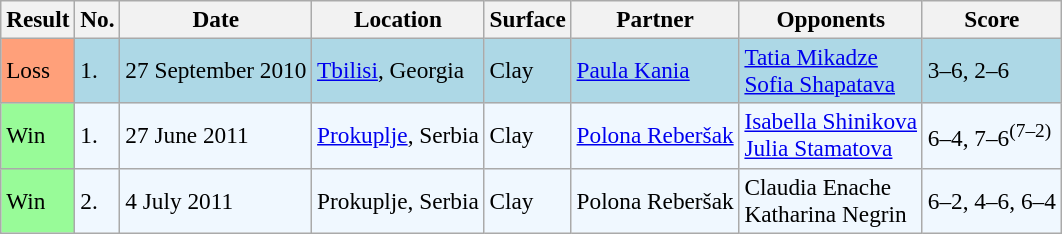<table class="sortable wikitable" style=font-size:97%>
<tr>
<th>Result</th>
<th>No.</th>
<th>Date</th>
<th>Location</th>
<th>Surface</th>
<th>Partner</th>
<th>Opponents</th>
<th class="unsortable">Score</th>
</tr>
<tr style="background:lightblue;">
<td style="background:#ffa07a;">Loss</td>
<td>1.</td>
<td>27 September 2010</td>
<td><a href='#'>Tbilisi</a>, Georgia</td>
<td>Clay</td>
<td> <a href='#'>Paula Kania</a></td>
<td> <a href='#'>Tatia Mikadze</a> <br>  <a href='#'>Sofia Shapatava</a></td>
<td>3–6, 2–6</td>
</tr>
<tr style="background:#f0f8ff;">
<td style="background:#98fb98;">Win</td>
<td>1.</td>
<td>27 June 2011</td>
<td><a href='#'>Prokuplje</a>, Serbia</td>
<td>Clay</td>
<td> <a href='#'>Polona Reberšak</a></td>
<td> <a href='#'>Isabella Shinikova</a> <br>  <a href='#'>Julia Stamatova</a></td>
<td>6–4, 7–6<sup>(7–2)</sup></td>
</tr>
<tr style="background:#f0f8ff;">
<td style="background:#98fb98;">Win</td>
<td>2.</td>
<td>4 July 2011</td>
<td>Prokuplje, Serbia</td>
<td>Clay</td>
<td> Polona Reberšak</td>
<td> Claudia Enache <br>  Katharina Negrin</td>
<td>6–2, 4–6, 6–4</td>
</tr>
</table>
